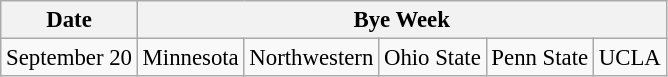<table class="wikitable" style="font-size:95%;">
<tr>
<th>Date</th>
<th colspan="5">Bye Week</th>
</tr>
<tr>
<td>September 20</td>
<td>Minnesota</td>
<td>Northwestern</td>
<td>Ohio State</td>
<td>Penn State</td>
<td>UCLA</td>
</tr>
</table>
